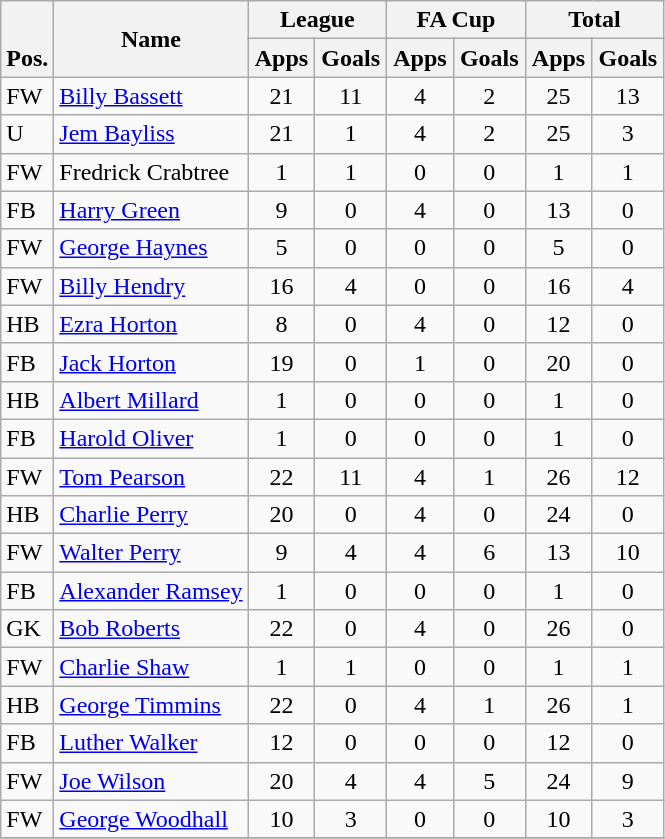<table class="wikitable" style="text-align:center">
<tr>
<th rowspan="2" valign="bottom">Pos.</th>
<th rowspan="2">Name</th>
<th colspan="2" width="85">League</th>
<th colspan="2" width="85">FA Cup</th>
<th colspan="2" width="85">Total</th>
</tr>
<tr>
<th>Apps</th>
<th>Goals</th>
<th>Apps</th>
<th>Goals</th>
<th>Apps</th>
<th>Goals</th>
</tr>
<tr>
<td align="left">FW</td>
<td align="left"> <a href='#'>Billy Bassett</a></td>
<td>21</td>
<td>11</td>
<td>4</td>
<td>2</td>
<td>25</td>
<td>13</td>
</tr>
<tr>
<td align="left">U</td>
<td align="left"> <a href='#'>Jem Bayliss</a></td>
<td>21</td>
<td>1</td>
<td>4</td>
<td>2</td>
<td>25</td>
<td>3</td>
</tr>
<tr>
<td align="left">FW</td>
<td align="left"> Fredrick Crabtree</td>
<td>1</td>
<td>1</td>
<td>0</td>
<td>0</td>
<td>1</td>
<td>1</td>
</tr>
<tr>
<td align="left">FB</td>
<td align="left"> <a href='#'>Harry Green</a></td>
<td>9</td>
<td>0</td>
<td>4</td>
<td>0</td>
<td>13</td>
<td>0</td>
</tr>
<tr>
<td align="left">FW</td>
<td align="left"> <a href='#'>George Haynes</a></td>
<td>5</td>
<td>0</td>
<td>0</td>
<td>0</td>
<td>5</td>
<td>0</td>
</tr>
<tr>
<td align="left">FW</td>
<td align="left"> <a href='#'>Billy Hendry</a></td>
<td>16</td>
<td>4</td>
<td>0</td>
<td>0</td>
<td>16</td>
<td>4</td>
</tr>
<tr>
<td align="left">HB</td>
<td align="left"> <a href='#'>Ezra Horton</a></td>
<td>8</td>
<td>0</td>
<td>4</td>
<td>0</td>
<td>12</td>
<td>0</td>
</tr>
<tr>
<td align="left">FB</td>
<td align="left"> <a href='#'>Jack Horton</a></td>
<td>19</td>
<td>0</td>
<td>1</td>
<td>0</td>
<td>20</td>
<td>0</td>
</tr>
<tr>
<td align="left">HB</td>
<td align="left"> <a href='#'>Albert Millard</a></td>
<td>1</td>
<td>0</td>
<td>0</td>
<td>0</td>
<td>1</td>
<td>0</td>
</tr>
<tr>
<td align="left">FB</td>
<td align="left"> <a href='#'>Harold Oliver</a></td>
<td>1</td>
<td>0</td>
<td>0</td>
<td>0</td>
<td>1</td>
<td>0</td>
</tr>
<tr>
<td align="left">FW</td>
<td align="left"> <a href='#'>Tom Pearson</a></td>
<td>22</td>
<td>11</td>
<td>4</td>
<td>1</td>
<td>26</td>
<td>12</td>
</tr>
<tr>
<td align="left">HB</td>
<td align="left"> <a href='#'>Charlie Perry</a></td>
<td>20</td>
<td>0</td>
<td>4</td>
<td>0</td>
<td>24</td>
<td>0</td>
</tr>
<tr>
<td align="left">FW</td>
<td align="left"> <a href='#'>Walter Perry</a></td>
<td>9</td>
<td>4</td>
<td>4</td>
<td>6</td>
<td>13</td>
<td>10</td>
</tr>
<tr>
<td align="left">FB</td>
<td align="left"> <a href='#'>Alexander Ramsey</a></td>
<td>1</td>
<td>0</td>
<td>0</td>
<td>0</td>
<td>1</td>
<td>0</td>
</tr>
<tr>
<td align="left">GK</td>
<td align="left"> <a href='#'>Bob Roberts</a></td>
<td>22</td>
<td>0</td>
<td>4</td>
<td>0</td>
<td>26</td>
<td>0</td>
</tr>
<tr>
<td align="left">FW</td>
<td align="left"> <a href='#'>Charlie Shaw</a></td>
<td>1</td>
<td>1</td>
<td>0</td>
<td>0</td>
<td>1</td>
<td>1</td>
</tr>
<tr>
<td align="left">HB</td>
<td align="left"> <a href='#'>George Timmins</a></td>
<td>22</td>
<td>0</td>
<td>4</td>
<td>1</td>
<td>26</td>
<td>1</td>
</tr>
<tr>
<td align="left">FB</td>
<td align="left"> <a href='#'>Luther Walker</a></td>
<td>12</td>
<td>0</td>
<td>0</td>
<td>0</td>
<td>12</td>
<td>0</td>
</tr>
<tr>
<td align="left">FW</td>
<td align="left"> <a href='#'>Joe Wilson</a></td>
<td>20</td>
<td>4</td>
<td>4</td>
<td>5</td>
<td>24</td>
<td>9</td>
</tr>
<tr>
<td align="left">FW</td>
<td align="left"> <a href='#'>George Woodhall</a></td>
<td>10</td>
<td>3</td>
<td>0</td>
<td>0</td>
<td>10</td>
<td>3</td>
</tr>
<tr>
</tr>
</table>
